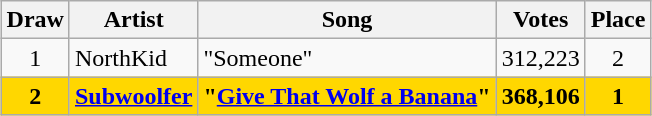<table class="sortable wikitable" style="margin: 1em auto 1em auto; text-align:center">
<tr>
<th scope="col">Draw</th>
<th scope="col">Artist</th>
<th scope="col">Song</th>
<th scope="col">Votes</th>
<th scope="col">Place</th>
</tr>
<tr>
<td>1</td>
<td align="left">NorthKid</td>
<td align="left">"Someone"</td>
<td>312,223</td>
<td>2</td>
</tr>
<tr style="background: gold; font-weight: bold;">
<td>2</td>
<td align="left"><a href='#'>Subwoolfer</a></td>
<td align="left">"<a href='#'>Give That Wolf a Banana</a>"</td>
<td>368,106</td>
<td>1</td>
</tr>
</table>
